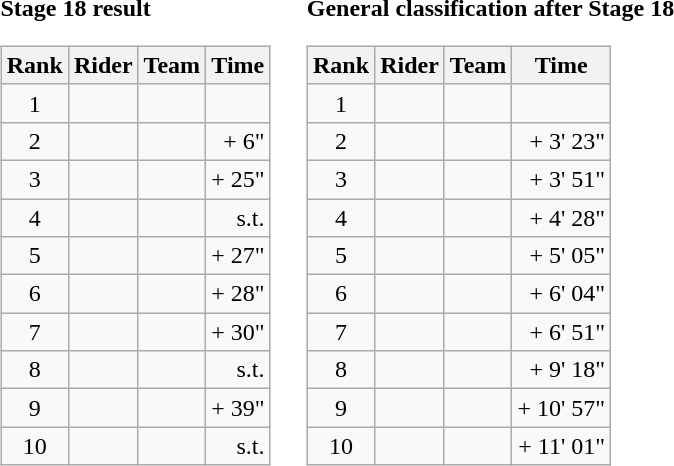<table>
<tr>
<td><strong>Stage 18 result</strong><br><table class="wikitable">
<tr>
<th scope="col">Rank</th>
<th scope="col">Rider</th>
<th scope="col">Team</th>
<th scope="col">Time</th>
</tr>
<tr>
<td style="text-align:center;">1</td>
<td></td>
<td></td>
<td style="text-align:right;"></td>
</tr>
<tr>
<td style="text-align:center;">2</td>
<td></td>
<td></td>
<td style="text-align:right;">+ 6"</td>
</tr>
<tr>
<td style="text-align:center;">3</td>
<td></td>
<td></td>
<td style="text-align:right;">+ 25"</td>
</tr>
<tr>
<td style="text-align:center;">4</td>
<td></td>
<td></td>
<td style="text-align:right;">s.t.</td>
</tr>
<tr>
<td style="text-align:center;">5</td>
<td></td>
<td></td>
<td style="text-align:right;">+ 27"</td>
</tr>
<tr>
<td style="text-align:center;">6</td>
<td></td>
<td></td>
<td style="text-align:right;">+ 28"</td>
</tr>
<tr>
<td style="text-align:center;">7</td>
<td></td>
<td></td>
<td style="text-align:right;">+ 30"</td>
</tr>
<tr>
<td style="text-align:center;">8</td>
<td></td>
<td></td>
<td style="text-align:right;">s.t.</td>
</tr>
<tr>
<td style="text-align:center;">9</td>
<td></td>
<td></td>
<td style="text-align:right;">+ 39"</td>
</tr>
<tr>
<td style="text-align:center;">10</td>
<td></td>
<td></td>
<td style="text-align:right;">s.t.</td>
</tr>
</table>
</td>
<td></td>
<td><strong>General classification after Stage 18</strong><br><table class="wikitable">
<tr>
<th scope="col">Rank</th>
<th scope="col">Rider</th>
<th scope="col">Team</th>
<th scope="col">Time</th>
</tr>
<tr>
<td style="text-align:center;">1</td>
<td></td>
<td></td>
<td style="text-align:right;"></td>
</tr>
<tr>
<td style="text-align:center;">2</td>
<td></td>
<td></td>
<td style="text-align:right;">+ 3' 23"</td>
</tr>
<tr>
<td style="text-align:center;">3</td>
<td></td>
<td></td>
<td style="text-align:right;">+ 3' 51"</td>
</tr>
<tr>
<td style="text-align:center;">4</td>
<td></td>
<td></td>
<td style="text-align:right;">+ 4' 28"</td>
</tr>
<tr>
<td style="text-align:center;">5</td>
<td></td>
<td></td>
<td style="text-align:right;">+ 5' 05"</td>
</tr>
<tr>
<td style="text-align:center;">6</td>
<td></td>
<td></td>
<td style="text-align:right;">+ 6' 04"</td>
</tr>
<tr>
<td style="text-align:center;">7</td>
<td></td>
<td></td>
<td style="text-align:right;">+ 6' 51"</td>
</tr>
<tr>
<td style="text-align:center;">8</td>
<td></td>
<td></td>
<td style="text-align:right;">+ 9' 18"</td>
</tr>
<tr>
<td style="text-align:center;">9</td>
<td></td>
<td></td>
<td style="text-align:right;">+ 10' 57"</td>
</tr>
<tr>
<td style="text-align:center;">10</td>
<td></td>
<td></td>
<td style="text-align:right;">+ 11' 01"</td>
</tr>
</table>
</td>
</tr>
</table>
